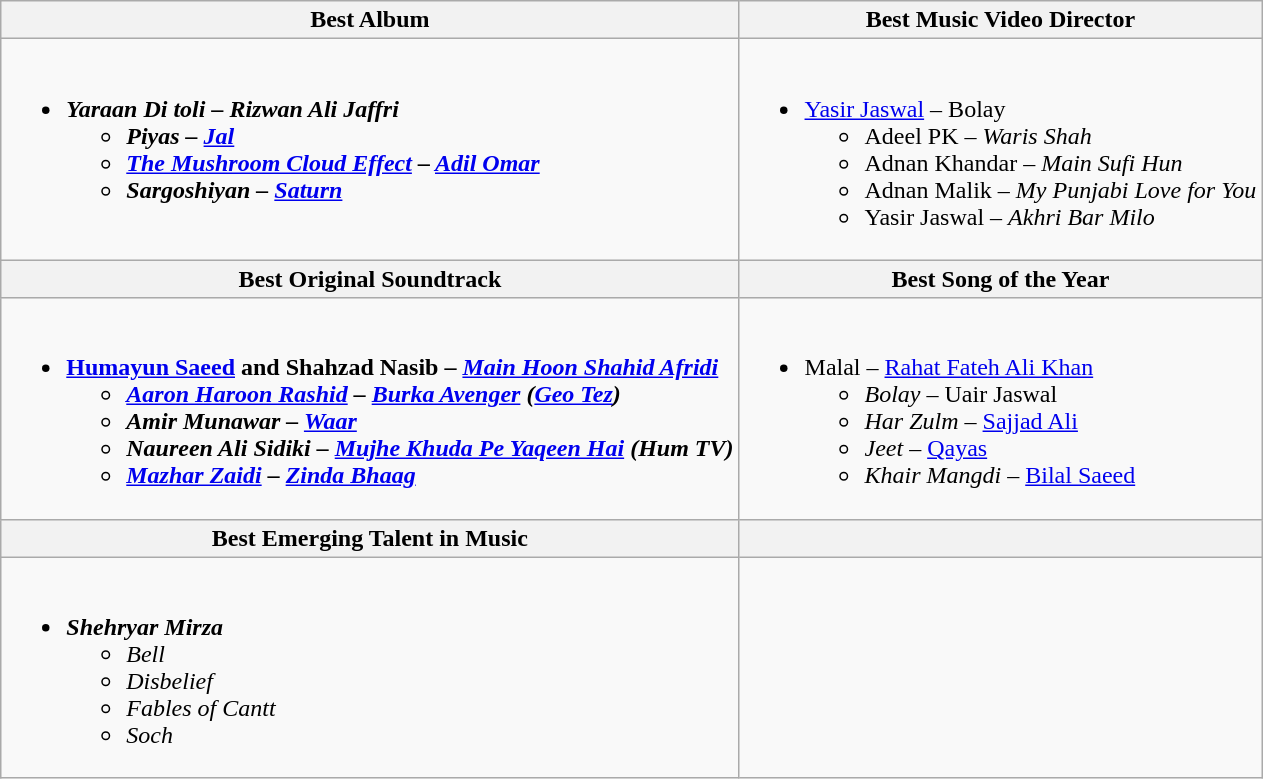<table class=wikitable style="width=100%">
<tr>
<th style="width=50%">Best Album</th>
<th style="width=50%">Best Music Video Director</th>
</tr>
<tr>
<td valign="top"><br><ul><li><strong><em>Yaraan Di toli<em> – Rizwan Ali Jaffri<strong><ul><li></em>Piyas<em> – <a href='#'>Jal</a></li><li></em><a href='#'>The Mushroom Cloud Effect</a><em> – <a href='#'>Adil Omar</a></li><li></em>Sargoshiyan<em> – <a href='#'>Saturn</a></li></ul></li></ul></td>
<td valign="top"><br><ul><li></strong><a href='#'>Yasir Jaswal</a> – </em>Bolay</em></strong><ul><li>Adeel PK – <em>Waris Shah</em></li><li>Adnan Khandar – <em>Main Sufi Hun</em></li><li>Adnan Malik – <em>My Punjabi Love for You</em></li><li>Yasir Jaswal – <em>Akhri Bar Milo</em></li></ul></li></ul></td>
</tr>
<tr>
<th style="width=50%">Best Original Soundtrack</th>
<th style="width=50%">Best Song of the Year</th>
</tr>
<tr>
<td valign="top"><br><ul><li><strong><a href='#'>Humayun Saeed</a> and Shahzad Nasib – <em><a href='#'>Main Hoon Shahid Afridi</a><strong><em><ul><li><a href='#'>Aaron Haroon Rashid</a> – </em><a href='#'>Burka Avenger</a> (<a href='#'>Geo Tez</a>)<em></li><li>Amir Munawar – </em><a href='#'>Waar</a><em></li><li>Naureen Ali Sidiki – </em><a href='#'>Mujhe Khuda Pe Yaqeen Hai</a> (Hum TV)<em></li><li><a href='#'>Mazhar Zaidi</a> – </em><a href='#'>Zinda Bhaag</a><em></li></ul></li></ul></td>
<td valign="top"><br><ul><li></em></strong>Malal</em> – <a href='#'>Rahat Fateh Ali Khan</a></strong><ul><li><em>Bolay</em> – Uair Jaswal</li><li><em>Har Zulm</em> – <a href='#'>Sajjad Ali</a></li><li><em>Jeet</em> – <a href='#'>Qayas</a></li><li><em>Khair Mangdi</em> – <a href='#'>Bilal Saeed</a></li></ul></li></ul></td>
</tr>
<tr>
<th style="width=50%">Best Emerging Talent in Music</th>
<th style="width=50%"></th>
</tr>
<tr>
<td valign="top"><br><ul><li><strong><em>Shehryar Mirza</em></strong><ul><li><em>Bell</em></li><li><em>Disbelief</em></li><li><em>Fables of Cantt</em></li><li><em>Soch</em></li></ul></li></ul></td>
<td valign="top"></td>
</tr>
</table>
